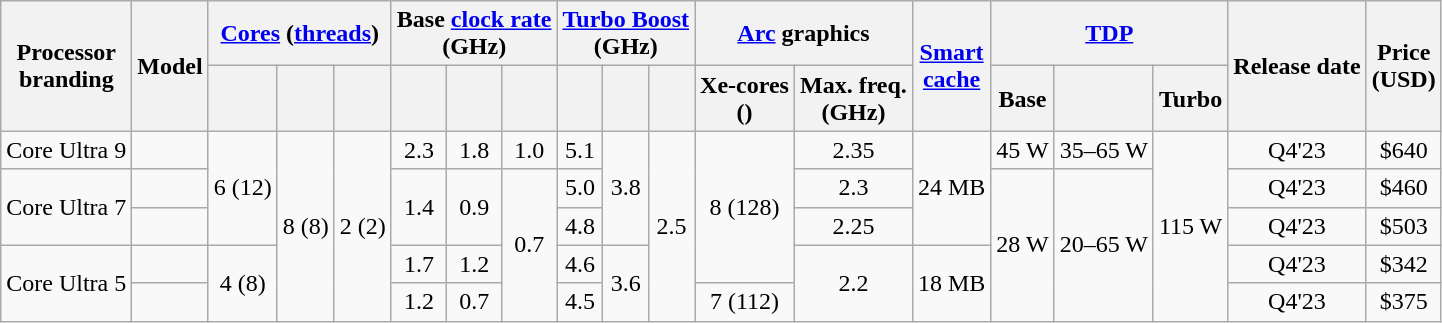<table class="wikitable sortable" style="text-align:center;">
<tr>
<th rowspan="2">Processor<br>branding</th>
<th rowspan="2">Model</th>
<th colspan="3"><a href='#'>Cores</a> (<a href='#'>threads</a>)</th>
<th colspan="3">Base <a href='#'>clock rate</a><br>(GHz)</th>
<th colspan="3"><a href='#'>Turbo Boost</a><br>(GHz)</th>
<th colspan="2"><a href='#'>Arc</a> graphics</th>
<th rowspan="2"><a href='#'>Smart</a><br><a href='#'>cache</a></th>
<th colspan="3"><a href='#'>TDP</a></th>
<th rowspan="2">Release date</th>
<th rowspan="2">Price<br>(USD)</th>
</tr>
<tr>
<th></th>
<th></th>
<th></th>
<th></th>
<th></th>
<th></th>
<th></th>
<th></th>
<th></th>
<th>Xe-cores<br>()</th>
<th>Max. freq.<br>(GHz)</th>
<th>Base</th>
<th></th>
<th>Turbo</th>
</tr>
<tr>
<td>Core Ultra 9</td>
<td></td>
<td rowspan="3">6 (12)</td>
<td rowspan="5">8 (8)</td>
<td rowspan="5">2 (2)</td>
<td>2.3</td>
<td>1.8</td>
<td>1.0</td>
<td>5.1</td>
<td rowspan="3">3.8</td>
<td rowspan="5">2.5</td>
<td rowspan="4">8 (128)</td>
<td>2.35</td>
<td rowspan="3">24 MB</td>
<td>45 W</td>
<td>35–65 W</td>
<td rowspan="5">115 W</td>
<td>Q4'23</td>
<td>$640</td>
</tr>
<tr>
<td rowspan="2">Core Ultra 7</td>
<td></td>
<td rowspan="2">1.4</td>
<td rowspan="2">0.9</td>
<td rowspan="4">0.7</td>
<td>5.0</td>
<td>2.3</td>
<td rowspan="4">28 W</td>
<td rowspan="4">20–65 W</td>
<td>Q4'23</td>
<td>$460</td>
</tr>
<tr>
<td></td>
<td>4.8</td>
<td>2.25</td>
<td>Q4'23</td>
<td>$503</td>
</tr>
<tr>
<td rowspan="2">Core Ultra 5</td>
<td></td>
<td rowspan="2">4 (8)</td>
<td>1.7</td>
<td>1.2</td>
<td>4.6</td>
<td rowspan="2">3.6</td>
<td rowspan="2">2.2</td>
<td rowspan="2">18 MB</td>
<td>Q4'23</td>
<td>$342</td>
</tr>
<tr>
<td></td>
<td>1.2</td>
<td>0.7</td>
<td>4.5</td>
<td>7 (112)</td>
<td>Q4'23</td>
<td>$375</td>
</tr>
</table>
